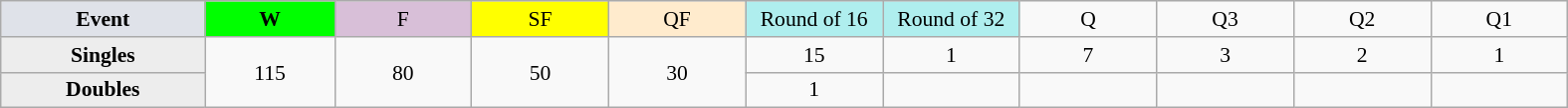<table class=wikitable style=font-size:90%;text-align:center>
<tr>
<td style="width:130px; background:#dfe2e9;"><strong>Event</strong></td>
<td style="width:80px; background:lime;"><strong>W</strong></td>
<td style="width:85px; background:thistle;">F</td>
<td style="width:85px; background:#ff0;">SF</td>
<td style="width:85px; background:#ffebcd;">QF</td>
<td style="width:85px; background:#afeeee;">Round of 16</td>
<td style="width:85px; background:#afeeee;">Round of 32</td>
<td width=85>Q</td>
<td width=85>Q3</td>
<td width=85>Q2</td>
<td width=85>Q1</td>
</tr>
<tr>
<th style="background:#ededed;">Singles</th>
<td rowspan=2>115</td>
<td rowspan=2>80</td>
<td rowspan=2>50</td>
<td rowspan=2>30</td>
<td>15</td>
<td>1</td>
<td>7</td>
<td>3</td>
<td>2</td>
<td>1</td>
</tr>
<tr>
<th style="background:#ededed;">Doubles</th>
<td>1</td>
<td></td>
<td></td>
<td></td>
<td></td>
<td></td>
</tr>
</table>
